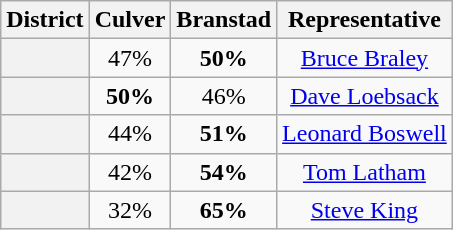<table class=wikitable>
<tr>
<th>District</th>
<th>Culver</th>
<th>Branstad</th>
<th>Representative</th>
</tr>
<tr align=center>
<th></th>
<td>47%</td>
<td><strong>50%</strong></td>
<td><a href='#'>Bruce Braley</a></td>
</tr>
<tr align=center>
<th></th>
<td><strong>50%</strong></td>
<td>46%</td>
<td><a href='#'>Dave Loebsack</a></td>
</tr>
<tr align=center>
<th></th>
<td>44%</td>
<td><strong>51%</strong></td>
<td><a href='#'>Leonard Boswell</a></td>
</tr>
<tr align=center>
<th></th>
<td>42%</td>
<td><strong>54%</strong></td>
<td><a href='#'>Tom Latham</a></td>
</tr>
<tr align=center>
<th></th>
<td>32%</td>
<td><strong>65%</strong></td>
<td><a href='#'>Steve King</a></td>
</tr>
</table>
